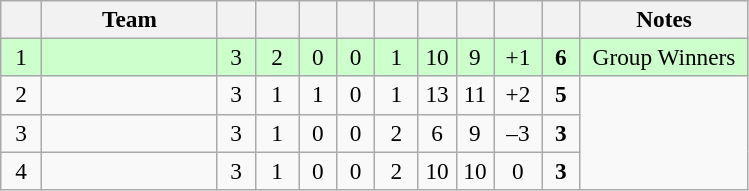<table class="wikitable" style="text-align: center; font-size: 97%;">
<tr>
<th width="20"></th>
<th width="110">Team</th>
<th width="18"></th>
<th width="22"></th>
<th width="18"></th>
<th width="18"></th>
<th width="22"></th>
<th width="18"></th>
<th width="18"></th>
<th width="25"></th>
<th width="18"></th>
<th width="105">Notes</th>
</tr>
<tr style="background-color: #ccffcc;">
<td>1</td>
<td align=left></td>
<td>3</td>
<td>2</td>
<td>0</td>
<td>0</td>
<td>1</td>
<td>10</td>
<td>9</td>
<td>+1</td>
<td><strong>6</strong></td>
<td>Group Winners</td>
</tr>
<tr>
<td>2</td>
<td align=left></td>
<td>3</td>
<td>1</td>
<td>1</td>
<td>0</td>
<td>1</td>
<td>13</td>
<td>11</td>
<td>+2</td>
<td><strong>5</strong></td>
<td rowspan="3"></td>
</tr>
<tr>
<td>3</td>
<td align=left></td>
<td>3</td>
<td>1</td>
<td>0</td>
<td>0</td>
<td>2</td>
<td>6</td>
<td>9</td>
<td>–3</td>
<td><strong>3</strong></td>
</tr>
<tr>
<td>4</td>
<td align=left></td>
<td>3</td>
<td>1</td>
<td>0</td>
<td>0</td>
<td>2</td>
<td>10</td>
<td>10</td>
<td>0</td>
<td><strong>3</strong></td>
</tr>
</table>
